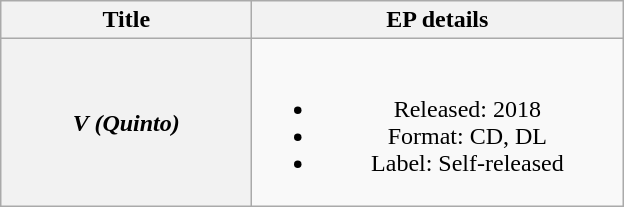<table class="wikitable plainrowheaders" style="text-align:center;">
<tr>
<th scope="col" style="width:10em;">Title</th>
<th scope="col" style="width:15em;">EP details</th>
</tr>
<tr>
<th scope="row"><em>V (Quinto)</em></th>
<td><br><ul><li>Released: 2018</li><li>Format: CD, DL</li><li>Label: Self-released</li></ul></td>
</tr>
</table>
